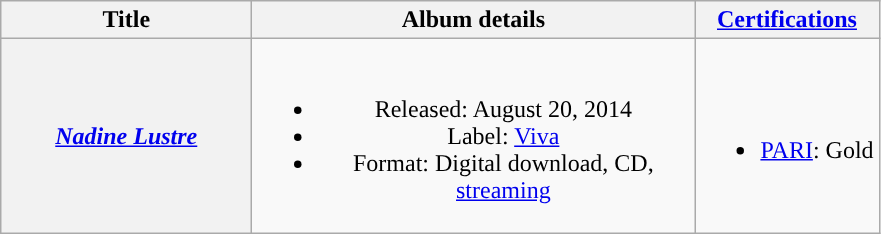<table class="wikitable plainrowheaders" style="text-align:center;">
<tr>
<th scope="col" style="width:10em;">Title</th>
<th scope="col" style="width:18em;">Album details</th>
<th scope="col"><a href='#'>Certifications</a></th>
</tr>
<tr>
<th scope="row"><em><a href='#'>Nadine Lustre</a></em></th>
<td><br><ul><li>Released: August 20, 2014 </li><li>Label: <a href='#'>Viva</a></li><li>Format: Digital download, CD, <a href='#'>streaming</a></li></ul></td>
<td><br><ul><li><a href='#'>PARI</a>: Gold</li></ul></td>
</tr>
</table>
